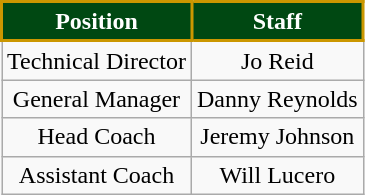<table class="wikitable" style="text-align:center">
<tr>
<th style="background:#004812; color:#FFFFFF; border:2px solid #CB9700;">Position</th>
<th style="background:#004812; color:#FFFFFF; border:2px solid #CB9700;">Staff</th>
</tr>
<tr>
<td>Technical Director</td>
<td>Jo Reid</td>
</tr>
<tr>
<td>General Manager</td>
<td>Danny Reynolds</td>
</tr>
<tr>
<td>Head Coach</td>
<td>Jeremy Johnson</td>
</tr>
<tr>
<td>Assistant Coach</td>
<td>Will Lucero</td>
</tr>
</table>
